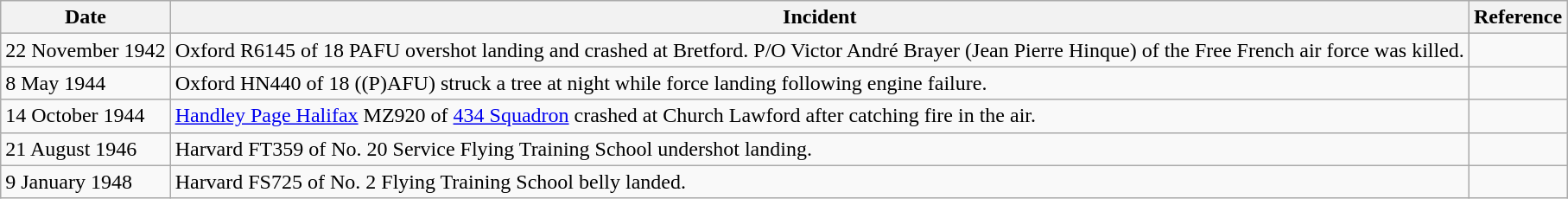<table class="wikitable sortable">
<tr>
<th>Date</th>
<th>Incident</th>
<th>Reference</th>
</tr>
<tr>
<td>22 November 1942</td>
<td>Oxford R6145 of 18 PAFU overshot landing and crashed at Bretford.  P/O Victor André Brayer (Jean Pierre Hinque) of the Free French air force was killed.</td>
<td></td>
</tr>
<tr>
<td>8 May 1944</td>
<td>Oxford HN440 of 18 ((P)AFU) struck a tree at night while force landing following engine failure.</td>
<td></td>
</tr>
<tr>
<td>14 October 1944</td>
<td><a href='#'>Handley Page Halifax</a> MZ920 of <a href='#'>434 Squadron</a> crashed at Church Lawford after catching fire in the air.</td>
<td></td>
</tr>
<tr>
<td>21 August 1946</td>
<td>Harvard FT359 of No. 20 Service Flying Training School undershot landing.</td>
<td></td>
</tr>
<tr>
<td>9 January 1948</td>
<td>Harvard FS725 of No. 2 Flying Training School belly landed.</td>
<td></td>
</tr>
</table>
